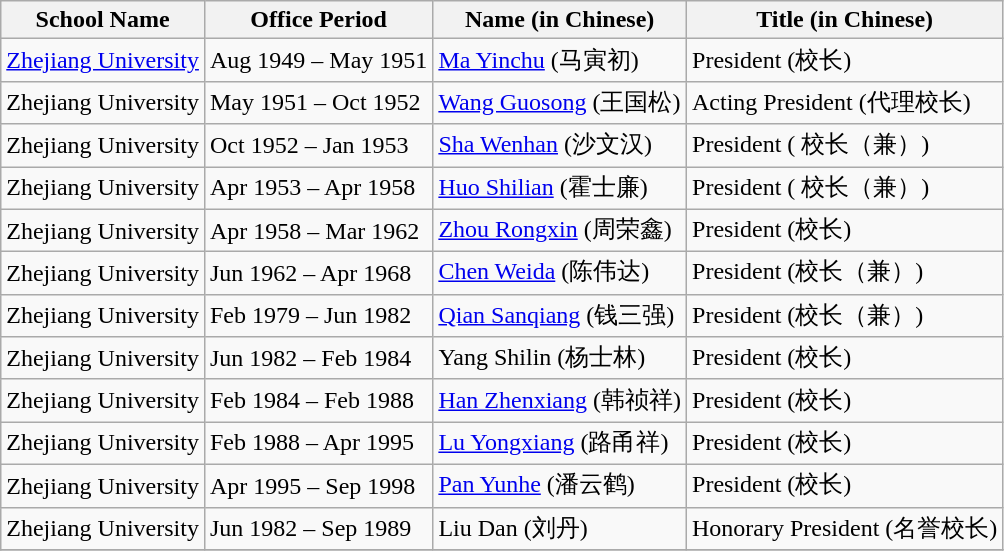<table class="wikitable">
<tr>
<th>School Name</th>
<th>Office Period</th>
<th>Name (in Chinese)</th>
<th>Title (in Chinese)</th>
</tr>
<tr>
<td><a href='#'>Zhejiang University</a></td>
<td>Aug 1949 – May 1951</td>
<td><a href='#'>Ma Yinchu</a> (马寅初)</td>
<td>President (校长)</td>
</tr>
<tr>
<td>Zhejiang University</td>
<td>May 1951 – Oct 1952</td>
<td><a href='#'>Wang Guosong</a> (王国松)</td>
<td>Acting President (代理校长)</td>
</tr>
<tr>
<td>Zhejiang University</td>
<td>Oct 1952 – Jan 1953</td>
<td><a href='#'>Sha Wenhan</a> (沙文汉)</td>
<td>President ( 校长（兼）)</td>
</tr>
<tr>
<td>Zhejiang University</td>
<td>Apr 1953 – Apr 1958</td>
<td><a href='#'>Huo Shilian</a> (霍士廉)</td>
<td>President ( 校长（兼）)</td>
</tr>
<tr>
<td>Zhejiang University</td>
<td>Apr 1958 – Mar 1962</td>
<td><a href='#'>Zhou Rongxin</a> (周荣鑫)</td>
<td>President (校长)</td>
</tr>
<tr>
<td>Zhejiang University</td>
<td>Jun 1962 – Apr 1968</td>
<td><a href='#'>Chen Weida</a> (陈伟达)</td>
<td>President (校长（兼）)</td>
</tr>
<tr>
<td>Zhejiang University</td>
<td>Feb 1979 – Jun 1982</td>
<td><a href='#'>Qian Sanqiang</a> (钱三强)</td>
<td>President (校长（兼）)</td>
</tr>
<tr>
<td>Zhejiang University</td>
<td>Jun 1982 – Feb 1984</td>
<td>Yang Shilin (杨士林)</td>
<td>President (校长)</td>
</tr>
<tr>
<td>Zhejiang University</td>
<td>Feb 1984 – Feb 1988</td>
<td><a href='#'>Han Zhenxiang</a> (韩祯祥)</td>
<td>President (校长)</td>
</tr>
<tr>
<td>Zhejiang University</td>
<td>Feb 1988 – Apr 1995</td>
<td><a href='#'>Lu Yongxiang</a> (路甬祥)</td>
<td>President (校长)</td>
</tr>
<tr>
<td>Zhejiang University</td>
<td>Apr 1995 – Sep 1998</td>
<td><a href='#'>Pan Yunhe</a> (潘云鹤)</td>
<td>President (校长)</td>
</tr>
<tr>
<td>Zhejiang University</td>
<td>Jun 1982 – Sep 1989</td>
<td>Liu Dan (刘丹)</td>
<td>Honorary President (名誉校长)</td>
</tr>
<tr>
</tr>
</table>
